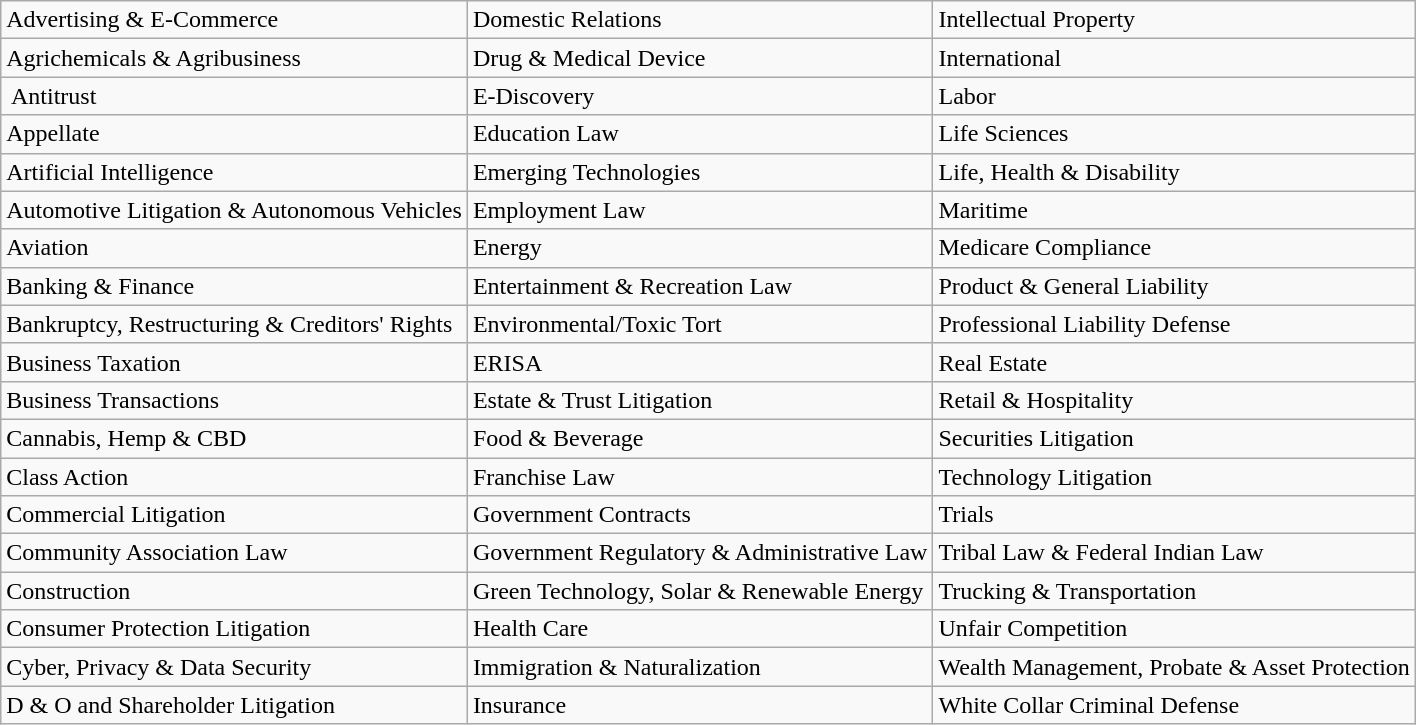<table class="wikitable">
<tr>
<td>Advertising & E-Commerce</td>
<td>Domestic Relations</td>
<td>Intellectual Property</td>
</tr>
<tr>
<td>Agrichemicals & Agribusiness</td>
<td>Drug & Medical Device</td>
<td>International</td>
</tr>
<tr>
<td> Antitrust</td>
<td>E-Discovery</td>
<td>Labor</td>
</tr>
<tr>
<td>Appellate</td>
<td>Education Law</td>
<td>Life Sciences</td>
</tr>
<tr>
<td>Artificial Intelligence</td>
<td>Emerging Technologies</td>
<td>Life, Health & Disability</td>
</tr>
<tr>
<td>Automotive Litigation & Autonomous Vehicles</td>
<td>Employment Law</td>
<td>Maritime</td>
</tr>
<tr>
<td>Aviation</td>
<td>Energy</td>
<td>Medicare Compliance</td>
</tr>
<tr>
<td>Banking & Finance</td>
<td>Entertainment & Recreation Law</td>
<td>Product & General Liability</td>
</tr>
<tr>
<td>Bankruptcy, Restructuring & Creditors' Rights</td>
<td>Environmental/Toxic Tort</td>
<td>Professional Liability Defense</td>
</tr>
<tr>
<td>Business Taxation</td>
<td>ERISA</td>
<td>Real Estate</td>
</tr>
<tr>
<td>Business Transactions</td>
<td>Estate & Trust Litigation</td>
<td>Retail & Hospitality</td>
</tr>
<tr>
<td>Cannabis, Hemp & CBD</td>
<td>Food & Beverage</td>
<td>Securities Litigation</td>
</tr>
<tr>
<td>Class Action</td>
<td>Franchise Law</td>
<td>Technology Litigation</td>
</tr>
<tr>
<td>Commercial Litigation</td>
<td>Government Contracts</td>
<td>Trials</td>
</tr>
<tr>
<td>Community Association Law</td>
<td>Government Regulatory & Administrative Law</td>
<td>Tribal Law & Federal Indian Law</td>
</tr>
<tr>
<td>Construction</td>
<td>Green Technology, Solar & Renewable Energy</td>
<td>Trucking & Transportation</td>
</tr>
<tr>
<td>Consumer Protection Litigation</td>
<td>Health Care</td>
<td>Unfair Competition</td>
</tr>
<tr>
<td>Cyber, Privacy & Data Security</td>
<td>Immigration & Naturalization</td>
<td>Wealth Management, Probate & Asset Protection</td>
</tr>
<tr>
<td>D & O and Shareholder Litigation</td>
<td>Insurance</td>
<td>White Collar Criminal Defense</td>
</tr>
</table>
